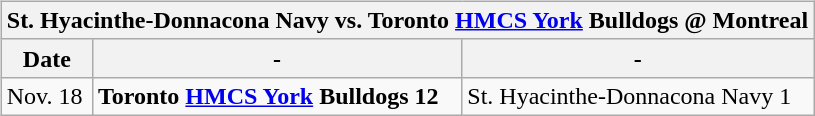<table cellspacing="10">
<tr>
<td valign="top"><br><table class="wikitable">
<tr>
<th colspan="4">St. Hyacinthe-Donnacona Navy vs. Toronto <a href='#'>HMCS York</a> Bulldogs @ Montreal</th>
</tr>
<tr>
<th>Date</th>
<th>-</th>
<th>-</th>
</tr>
<tr>
<td>Nov. 18</td>
<td><strong>Toronto <a href='#'>HMCS York</a> Bulldogs 12</strong></td>
<td>St. Hyacinthe-Donnacona Navy 1</td>
</tr>
</table>
</td>
</tr>
</table>
